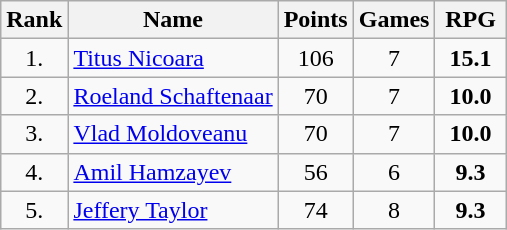<table class="wikitable" style="text-align: center;">
<tr>
<th>Rank</th>
<th>Name</th>
<th>Points</th>
<th>Games</th>
<th width=40>RPG</th>
</tr>
<tr>
<td>1.</td>
<td align="left"> <a href='#'>Titus Nicoara</a></td>
<td>106</td>
<td>7</td>
<td><strong>15.1</strong></td>
</tr>
<tr>
<td>2.</td>
<td align="left"> <a href='#'>Roeland Schaftenaar</a></td>
<td>70</td>
<td>7</td>
<td><strong>10.0</strong></td>
</tr>
<tr>
<td>3.</td>
<td align="left"> <a href='#'>Vlad Moldoveanu</a></td>
<td>70</td>
<td>7</td>
<td><strong>10.0</strong></td>
</tr>
<tr>
<td>4.</td>
<td align="left"> <a href='#'>Amil Hamzayev</a></td>
<td>56</td>
<td>6</td>
<td><strong>9.3</strong></td>
</tr>
<tr>
<td>5.</td>
<td align="left"> <a href='#'>Jeffery Taylor</a></td>
<td>74</td>
<td>8</td>
<td><strong>9.3</strong></td>
</tr>
</table>
